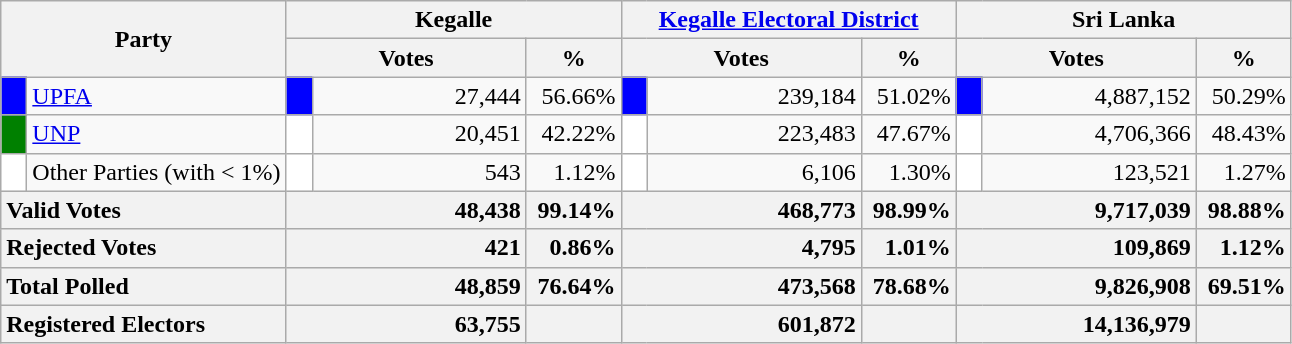<table class="wikitable">
<tr>
<th colspan="2" width="144px"rowspan="2">Party</th>
<th colspan="3" width="216px">Kegalle</th>
<th colspan="3" width="216px"><a href='#'>Kegalle Electoral District</a></th>
<th colspan="3" width="216px">Sri Lanka</th>
</tr>
<tr>
<th colspan="2" width="144px">Votes</th>
<th>%</th>
<th colspan="2" width="144px">Votes</th>
<th>%</th>
<th colspan="2" width="144px">Votes</th>
<th>%</th>
</tr>
<tr>
<td style="background-color:blue;" width="10px"></td>
<td style="text-align:left;"><a href='#'>UPFA</a></td>
<td style="background-color:blue;" width="10px"></td>
<td style="text-align:right;">27,444</td>
<td style="text-align:right;">56.66%</td>
<td style="background-color:blue;" width="10px"></td>
<td style="text-align:right;">239,184</td>
<td style="text-align:right;">51.02%</td>
<td style="background-color:blue;" width="10px"></td>
<td style="text-align:right;">4,887,152</td>
<td style="text-align:right;">50.29%</td>
</tr>
<tr>
<td style="background-color:green;" width="10px"></td>
<td style="text-align:left;"><a href='#'>UNP</a></td>
<td style="background-color:white;" width="10px"></td>
<td style="text-align:right;">20,451</td>
<td style="text-align:right;">42.22%</td>
<td style="background-color:white;" width="10px"></td>
<td style="text-align:right;">223,483</td>
<td style="text-align:right;">47.67%</td>
<td style="background-color:white;" width="10px"></td>
<td style="text-align:right;">4,706,366</td>
<td style="text-align:right;">48.43%</td>
</tr>
<tr>
<td style="background-color:white;" width="10px"></td>
<td style="text-align:left;">Other Parties (with < 1%)</td>
<td style="background-color:white;" width="10px"></td>
<td style="text-align:right;">543</td>
<td style="text-align:right;">1.12%</td>
<td style="background-color:white;" width="10px"></td>
<td style="text-align:right;">6,106</td>
<td style="text-align:right;">1.30%</td>
<td style="background-color:white;" width="10px"></td>
<td style="text-align:right;">123,521</td>
<td style="text-align:right;">1.27%</td>
</tr>
<tr>
<th colspan="2" width="144px"style="text-align:left;">Valid Votes</th>
<th style="text-align:right;"colspan="2" width="144px">48,438</th>
<th style="text-align:right;">99.14%</th>
<th style="text-align:right;"colspan="2" width="144px">468,773</th>
<th style="text-align:right;">98.99%</th>
<th style="text-align:right;"colspan="2" width="144px">9,717,039</th>
<th style="text-align:right;">98.88%</th>
</tr>
<tr>
<th colspan="2" width="144px"style="text-align:left;">Rejected Votes</th>
<th style="text-align:right;"colspan="2" width="144px">421</th>
<th style="text-align:right;">0.86%</th>
<th style="text-align:right;"colspan="2" width="144px">4,795</th>
<th style="text-align:right;">1.01%</th>
<th style="text-align:right;"colspan="2" width="144px">109,869</th>
<th style="text-align:right;">1.12%</th>
</tr>
<tr>
<th colspan="2" width="144px"style="text-align:left;">Total Polled</th>
<th style="text-align:right;"colspan="2" width="144px">48,859</th>
<th style="text-align:right;">76.64%</th>
<th style="text-align:right;"colspan="2" width="144px">473,568</th>
<th style="text-align:right;">78.68%</th>
<th style="text-align:right;"colspan="2" width="144px">9,826,908</th>
<th style="text-align:right;">69.51%</th>
</tr>
<tr>
<th colspan="2" width="144px"style="text-align:left;">Registered Electors</th>
<th style="text-align:right;"colspan="2" width="144px">63,755</th>
<th></th>
<th style="text-align:right;"colspan="2" width="144px">601,872</th>
<th></th>
<th style="text-align:right;"colspan="2" width="144px">14,136,979</th>
<th></th>
</tr>
</table>
